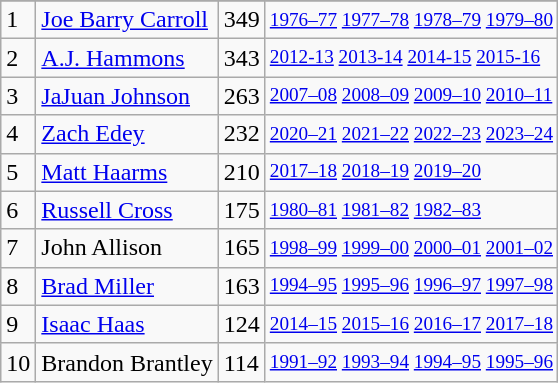<table class="wikitable">
<tr>
</tr>
<tr>
<td>1</td>
<td><a href='#'>Joe Barry Carroll</a></td>
<td>349</td>
<td style="font-size:80%;"><a href='#'>1976–77</a> <a href='#'>1977–78</a> <a href='#'>1978–79</a> <a href='#'>1979–80</a></td>
</tr>
<tr>
<td>2</td>
<td><a href='#'>A.J. Hammons</a></td>
<td>343</td>
<td style="font-size:80%;"><a href='#'>2012-13</a> <a href='#'>2013-14</a> <a href='#'>2014-15</a> <a href='#'>2015-16</a></td>
</tr>
<tr>
<td>3</td>
<td><a href='#'>JaJuan Johnson</a></td>
<td>263</td>
<td style="font-size:80%;"><a href='#'>2007–08</a> <a href='#'>2008–09</a> <a href='#'>2009–10</a> <a href='#'>2010–11</a></td>
</tr>
<tr>
<td>4</td>
<td><a href='#'>Zach Edey</a></td>
<td>232 </td>
<td style="font-size:80%;"><a href='#'>2020–21</a> <a href='#'>2021–22</a> <a href='#'>2022–23</a> <a href='#'>2023–24</a></td>
</tr>
<tr>
<td>5</td>
<td><a href='#'>Matt Haarms</a></td>
<td>210</td>
<td style="font-size:80%;"><a href='#'>2017–18</a> <a href='#'>2018–19</a> <a href='#'>2019–20</a></td>
</tr>
<tr>
<td>6</td>
<td><a href='#'>Russell Cross</a></td>
<td>175</td>
<td style="font-size:80%;"><a href='#'>1980–81</a> <a href='#'>1981–82</a> <a href='#'>1982–83</a></td>
</tr>
<tr>
<td>7</td>
<td>John Allison</td>
<td>165</td>
<td style="font-size:80%;"><a href='#'>1998–99</a> <a href='#'>1999–00</a> <a href='#'>2000–01</a> <a href='#'>2001–02</a></td>
</tr>
<tr>
<td>8</td>
<td><a href='#'>Brad Miller</a></td>
<td>163</td>
<td style="font-size:80%;"><a href='#'>1994–95</a> <a href='#'>1995–96</a> <a href='#'>1996–97</a> <a href='#'>1997–98</a></td>
</tr>
<tr>
<td>9</td>
<td><a href='#'>Isaac Haas</a></td>
<td>124</td>
<td style="font-size:80%;"><a href='#'>2014–15</a> <a href='#'>2015–16</a> <a href='#'>2016–17</a> <a href='#'>2017–18</a></td>
</tr>
<tr>
<td>10</td>
<td>Brandon Brantley</td>
<td>114</td>
<td style="font-size:80%;"><a href='#'>1991–92</a> <a href='#'>1993–94</a> <a href='#'>1994–95</a> <a href='#'>1995–96</a></td>
</tr>
</table>
